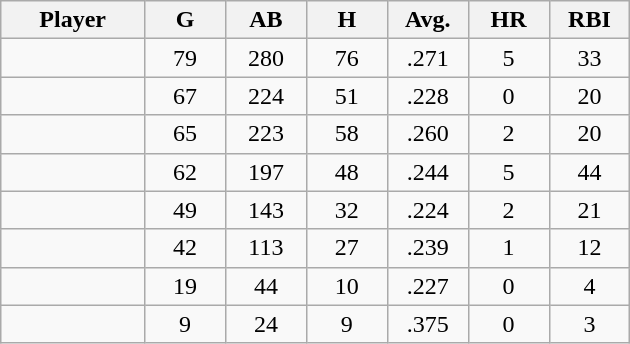<table class="wikitable sortable">
<tr>
<th bgcolor="#DDDDFF" width="16%">Player</th>
<th bgcolor="#DDDDFF" width="9%">G</th>
<th bgcolor="#DDDDFF" width="9%">AB</th>
<th bgcolor="#DDDDFF" width="9%">H</th>
<th bgcolor="#DDDDFF" width="9%">Avg.</th>
<th bgcolor="#DDDDFF" width="9%">HR</th>
<th bgcolor="#DDDDFF" width="9%">RBI</th>
</tr>
<tr align="center">
<td></td>
<td>79</td>
<td>280</td>
<td>76</td>
<td>.271</td>
<td>5</td>
<td>33</td>
</tr>
<tr align="center">
<td></td>
<td>67</td>
<td>224</td>
<td>51</td>
<td>.228</td>
<td>0</td>
<td>20</td>
</tr>
<tr align="center">
<td></td>
<td>65</td>
<td>223</td>
<td>58</td>
<td>.260</td>
<td>2</td>
<td>20</td>
</tr>
<tr align="center">
<td></td>
<td>62</td>
<td>197</td>
<td>48</td>
<td>.244</td>
<td>5</td>
<td>44</td>
</tr>
<tr align="center">
<td></td>
<td>49</td>
<td>143</td>
<td>32</td>
<td>.224</td>
<td>2</td>
<td>21</td>
</tr>
<tr align="center">
<td></td>
<td>42</td>
<td>113</td>
<td>27</td>
<td>.239</td>
<td>1</td>
<td>12</td>
</tr>
<tr align="center">
<td></td>
<td>19</td>
<td>44</td>
<td>10</td>
<td>.227</td>
<td>0</td>
<td>4</td>
</tr>
<tr align="center">
<td></td>
<td>9</td>
<td>24</td>
<td>9</td>
<td>.375</td>
<td>0</td>
<td>3</td>
</tr>
</table>
